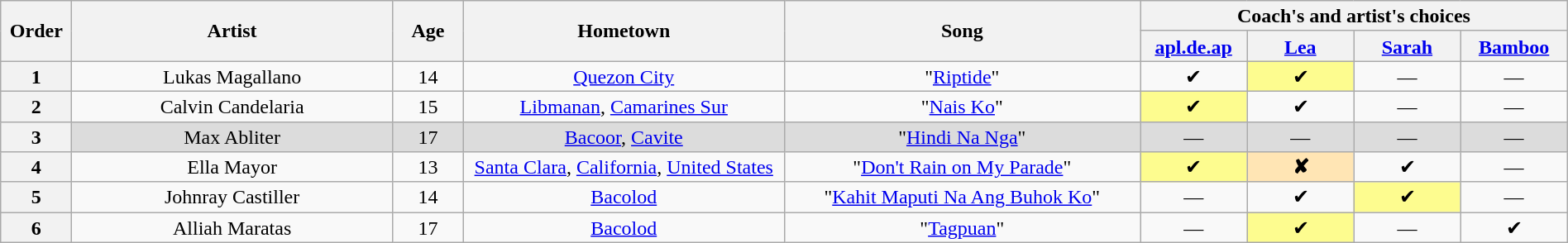<table class="wikitable" style="text-align:center; line-height:17px; width:100%;">
<tr>
<th rowspan="2" scope="col" style="width:04%;">Order</th>
<th rowspan="2" scope="col" style="width:18%;">Artist</th>
<th rowspan="2" scope="col" style="width:04%;">Age</th>
<th rowspan="2" scope="col" style="width:18%;">Hometown</th>
<th rowspan="2" scope="col" style="width:20%;">Song</th>
<th colspan="4" scope="col" style="width:24%;">Coach's and artist's choices</th>
</tr>
<tr>
<th style="width:06%;"><a href='#'>apl.de.ap</a></th>
<th style="width:06%;"><a href='#'>Lea</a></th>
<th style="width:06%;"><a href='#'>Sarah</a></th>
<th style="width:06%;"><a href='#'>Bamboo</a></th>
</tr>
<tr>
<th>1</th>
<td>Lukas Magallano</td>
<td>14</td>
<td><a href='#'>Quezon City</a></td>
<td>"<a href='#'>Riptide</a>"</td>
<td>✔</td>
<td style="background:#fdfc8f;">✔</td>
<td>—</td>
<td>—</td>
</tr>
<tr>
<th>2</th>
<td>Calvin Candelaria</td>
<td>15</td>
<td><a href='#'>Libmanan</a>, <a href='#'>Camarines Sur</a></td>
<td>"<a href='#'>Nais Ko</a>"</td>
<td style="background:#fdfc8f;">✔</td>
<td>✔</td>
<td>—</td>
<td>—</td>
</tr>
<tr>
<th>3</th>
<td style="background:#dcdcdc;">Max Abliter</td>
<td style="background:#dcdcdc;">17</td>
<td style="background:#dcdcdc;"><a href='#'>Bacoor</a>, <a href='#'>Cavite</a></td>
<td style="background:#dcdcdc;">"<a href='#'>Hindi Na Nga</a>"</td>
<td style="background:#dcdcdc;">—</td>
<td style="background:#dcdcdc;">—</td>
<td style="background:#dcdcdc;">—</td>
<td style="background:#dcdcdc;">—</td>
</tr>
<tr>
<th>4</th>
<td>Ella Mayor</td>
<td>13</td>
<td><a href='#'>Santa Clara</a>, <a href='#'>California</a>, <a href='#'>United States</a></td>
<td>"<a href='#'>Don't Rain on My Parade</a>"</td>
<td style="background:#fdfc8f;">✔</td>
<td style="background:#ffe5b4;"><strong>✘</strong></td>
<td>✔</td>
<td>—</td>
</tr>
<tr>
<th>5</th>
<td>Johnray Castiller</td>
<td>14</td>
<td><a href='#'>Bacolod</a></td>
<td>"<a href='#'>Kahit Maputi Na Ang Buhok Ko</a>"</td>
<td>—</td>
<td>✔</td>
<td style="background:#fdfc8f;">✔</td>
<td>—</td>
</tr>
<tr>
<th>6</th>
<td>Alliah Maratas</td>
<td>17</td>
<td><a href='#'>Bacolod</a></td>
<td>"<a href='#'>Tagpuan</a>"</td>
<td>—</td>
<td style="background:#fdfc8f;">✔</td>
<td>—</td>
<td>✔</td>
</tr>
</table>
